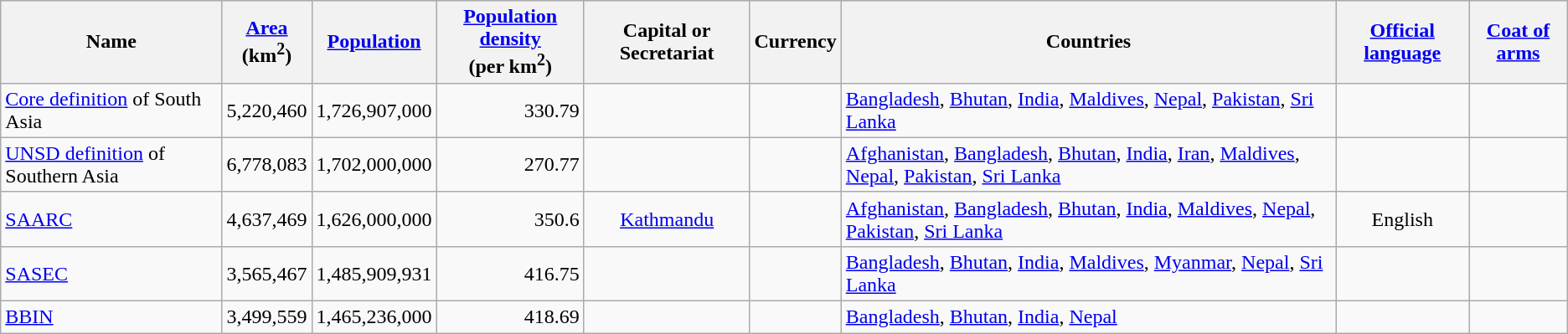<table class="wikitable sortable">
<tr style="background:#ececec;">
<th>Name</th>
<th><a href='#'>Area</a><br>(km<sup>2</sup>)</th>
<th><a href='#'>Population</a></th>
<th><a href='#'>Population density</a><br>(per km<sup>2</sup>)</th>
<th>Capital or Secretariat</th>
<th>Currency</th>
<th>Countries</th>
<th><a href='#'>Official language</a></th>
<th><a href='#'>Coat of arms</a></th>
</tr>
<tr>
<td><a href='#'>Core definition</a> of South Asia</td>
<td style="text-align:right;">5,220,460</td>
<td style="text-align:right;">1,726,907,000</td>
<td style="text-align:right;">330.79</td>
<td></td>
<td></td>
<td><a href='#'>Bangladesh</a>, <a href='#'>Bhutan</a>, <a href='#'>India</a>, <a href='#'>Maldives</a>, <a href='#'>Nepal</a>, <a href='#'>Pakistan</a>, <a href='#'>Sri Lanka</a></td>
<td></td>
<td></td>
</tr>
<tr>
<td><a href='#'>UNSD definition</a> of Southern Asia</td>
<td style="text-align:right;">6,778,083</td>
<td style="text-align:right;">1,702,000,000</td>
<td style="text-align:right;">270.77</td>
<td></td>
<td></td>
<td><a href='#'>Afghanistan</a>, <a href='#'>Bangladesh</a>, <a href='#'>Bhutan</a>, <a href='#'>India</a>, <a href='#'>Iran</a>, <a href='#'>Maldives</a>, <a href='#'>Nepal</a>, <a href='#'>Pakistan</a>, <a href='#'>Sri Lanka</a></td>
<td></td>
<td></td>
</tr>
<tr>
<td><a href='#'>SAARC</a></td>
<td style="text-align:right;">4,637,469</td>
<td style="text-align:right;">1,626,000,000</td>
<td style="text-align:right;">350.6</td>
<td style="text-align:center;"><a href='#'>Kathmandu</a></td>
<td></td>
<td><a href='#'>Afghanistan</a>, <a href='#'>Bangladesh</a>, <a href='#'>Bhutan</a>, <a href='#'>India</a>, <a href='#'>Maldives</a>, <a href='#'>Nepal</a>, <a href='#'>Pakistan</a>, <a href='#'>Sri Lanka</a></td>
<td style="text-align:center;">English</td>
<td></td>
</tr>
<tr>
<td><a href='#'>SASEC</a></td>
<td style="text-align:right;">3,565,467</td>
<td style="text-align:right;">1,485,909,931</td>
<td style="text-align:right;">416.75</td>
<td></td>
<td></td>
<td><a href='#'>Bangladesh</a>, <a href='#'>Bhutan</a>, <a href='#'>India</a>, <a href='#'>Maldives</a>, <a href='#'>Myanmar</a>, <a href='#'>Nepal</a>, <a href='#'>Sri Lanka</a></td>
<td></td>
<td></td>
</tr>
<tr>
<td><a href='#'>BBIN</a></td>
<td style="text-align:right;">3,499,559</td>
<td style="text-align:right;">1,465,236,000</td>
<td style="text-align:right;">418.69</td>
<td></td>
<td></td>
<td><a href='#'>Bangladesh</a>, <a href='#'>Bhutan</a>, <a href='#'>India</a>, <a href='#'>Nepal</a></td>
<td></td>
<td></td>
</tr>
</table>
